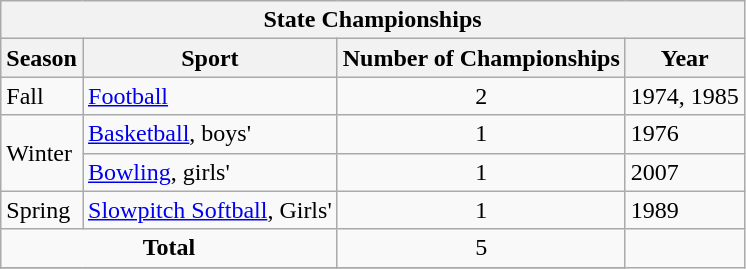<table class="wikitable">
<tr>
<th colspan="4">State Championships</th>
</tr>
<tr>
<th>Season</th>
<th>Sport</th>
<th>Number of Championships</th>
<th>Year</th>
</tr>
<tr>
<td rowspan="1">Fall</td>
<td><a href='#'>Football</a></td>
<td align="center">2</td>
<td>1974, 1985</td>
</tr>
<tr>
<td rowspan="2">Winter</td>
<td><a href='#'>Basketball</a>, boys'</td>
<td align="center">1</td>
<td>1976</td>
</tr>
<tr>
<td><a href='#'>Bowling</a>, girls'</td>
<td align="center">1</td>
<td>2007</td>
</tr>
<tr>
<td rowspan="1">Spring</td>
<td><a href='#'>Slowpitch Softball</a>, Girls'</td>
<td align="center">1</td>
<td>1989</td>
</tr>
<tr>
<td align="center" colspan="2"><strong>Total</strong></td>
<td align="center">5</td>
</tr>
<tr>
</tr>
</table>
